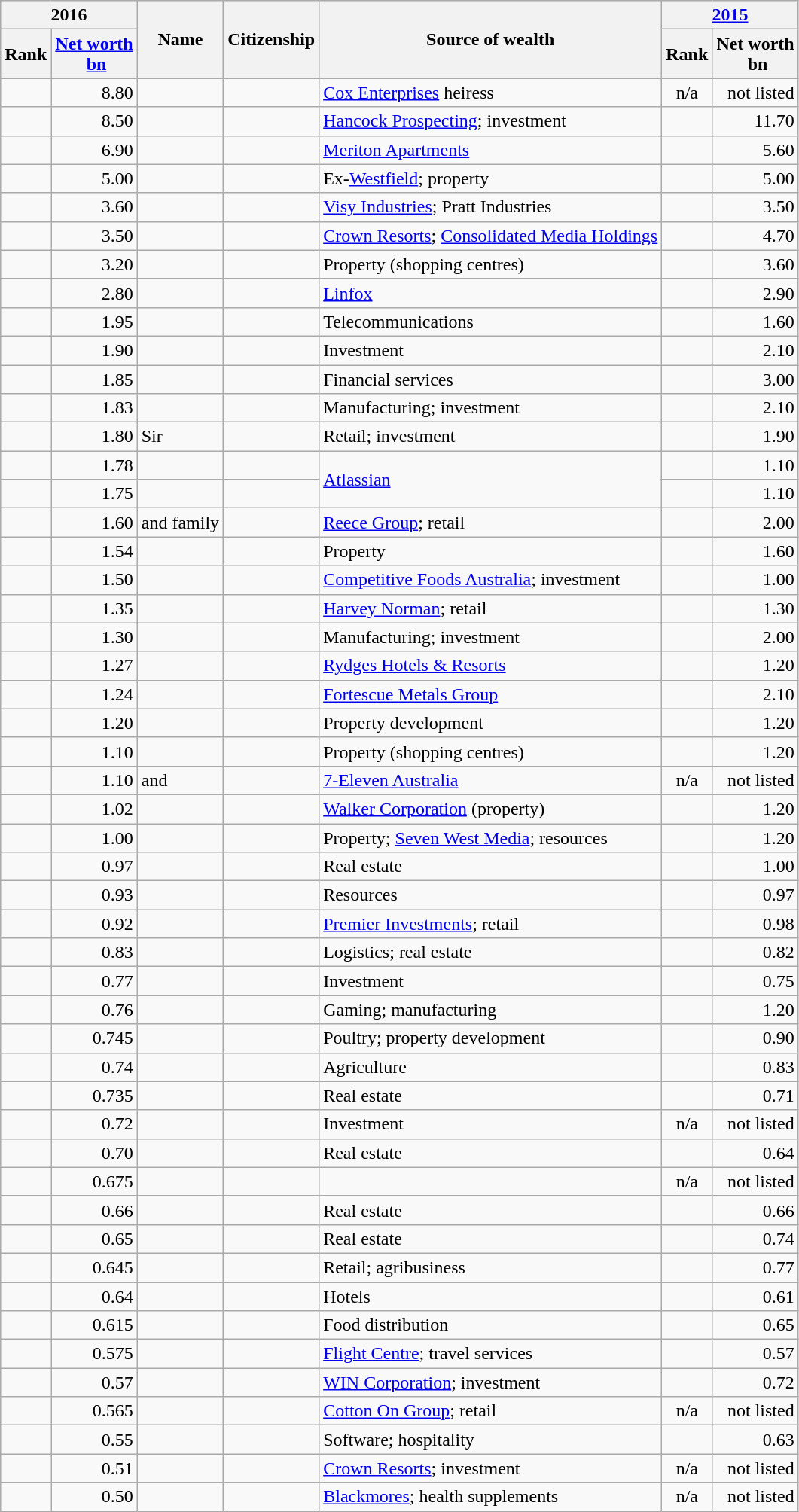<table class="wikitable sortable">
<tr>
<th colspan=2>2016</th>
<th rowspan=2>Name</th>
<th rowspan=2>Citizenship</th>
<th rowspan=2>Source of wealth</th>
<th colspan=2><a href='#'>2015</a></th>
</tr>
<tr>
<th>Rank</th>
<th><a href='#'>Net worth</a><br> <a href='#'>bn</a></th>
<th>Rank</th>
<th>Net worth<br> bn</th>
</tr>
<tr>
<td align="center"> </td>
<td align="right">8.80 </td>
<td></td>
<td></td>
<td><a href='#'>Cox Enterprises</a> heiress</td>
<td align=center>n/a</td>
<td align=right>not listed</td>
</tr>
<tr>
<td align="center"> </td>
<td align=right>8.50 </td>
<td></td>
<td></td>
<td><a href='#'>Hancock Prospecting</a>; investment</td>
<td align=center> </td>
<td align=right>11.70 </td>
</tr>
<tr>
<td align=center> </td>
<td align=right>6.90 </td>
<td></td>
<td></td>
<td><a href='#'>Meriton Apartments</a></td>
<td align=center> </td>
<td align=right>5.60 </td>
</tr>
<tr>
<td align=center> </td>
<td align=right>5.00 </td>
<td></td>
<td></td>
<td>Ex-<a href='#'>Westfield</a>; property</td>
<td align=center> </td>
<td align=right>5.00 </td>
</tr>
<tr>
<td align=center> </td>
<td align=right>3.60 </td>
<td></td>
<td></td>
<td><a href='#'>Visy Industries</a>; Pratt Industries</td>
<td align=center> </td>
<td align=right>3.50 </td>
</tr>
<tr>
<td align=center> </td>
<td align=right>3.50 </td>
<td></td>
<td></td>
<td><a href='#'>Crown Resorts</a>; <a href='#'>Consolidated Media Holdings</a></td>
<td align=center> </td>
<td align=right>4.70 </td>
</tr>
<tr>
<td align=center> </td>
<td align=right>3.20 </td>
<td></td>
<td></td>
<td>Property (shopping centres)</td>
<td align=center> </td>
<td align=right>3.60 </td>
</tr>
<tr>
<td align=center> </td>
<td align=right>2.80 </td>
<td></td>
<td></td>
<td><a href='#'>Linfox</a></td>
<td align=center> </td>
<td align=right>2.90 </td>
</tr>
<tr>
<td align=center> </td>
<td align=right>1.95 </td>
<td></td>
<td></td>
<td>Telecommunications</td>
<td align=center> </td>
<td align=right>1.60 </td>
</tr>
<tr>
<td align=center> </td>
<td align=right>1.90 </td>
<td></td>
<td></td>
<td>Investment</td>
<td align=center> </td>
<td align=right>2.10 </td>
</tr>
<tr>
<td align=center> </td>
<td align=right>1.85 </td>
<td></td>
<td></td>
<td>Financial services</td>
<td align=center> </td>
<td align=right>3.00 </td>
</tr>
<tr>
<td align=center> </td>
<td align=right>1.83 </td>
<td></td>
<td></td>
<td>Manufacturing; investment</td>
<td align=center> </td>
<td align=right>2.10 </td>
</tr>
<tr>
<td align=center> </td>
<td align=right>1.80 </td>
<td>Sir </td>
<td><br></td>
<td>Retail; investment</td>
<td align=center> </td>
<td align=right>1.90 </td>
</tr>
<tr>
<td align=center> </td>
<td align=right>1.78 </td>
<td></td>
<td></td>
<td rowspan=2><a href='#'>Atlassian</a></td>
<td align=center> </td>
<td align=right>1.10 </td>
</tr>
<tr>
<td align=center> </td>
<td align=right>1.75 </td>
<td></td>
<td></td>
<td align=center> </td>
<td align=right>1.10 </td>
</tr>
<tr>
<td align=center> </td>
<td align=right>1.60 </td>
<td> and family</td>
<td></td>
<td><a href='#'>Reece Group</a>; retail</td>
<td align=center> </td>
<td align=right>2.00 </td>
</tr>
<tr>
<td align=center> </td>
<td align=right>1.54 </td>
<td></td>
<td></td>
<td>Property</td>
<td align=center> </td>
<td align=right>1.60 </td>
</tr>
<tr>
<td align=center> </td>
<td align=right>1.50 </td>
<td></td>
<td></td>
<td><a href='#'>Competitive Foods Australia</a>; investment</td>
<td align=center> </td>
<td align=right>1.00 </td>
</tr>
<tr>
<td align=center> </td>
<td align=right>1.35 </td>
<td></td>
<td></td>
<td><a href='#'>Harvey Norman</a>; retail</td>
<td align=center> </td>
<td align=right>1.30 </td>
</tr>
<tr>
<td align=center> </td>
<td align=right>1.30 </td>
<td></td>
<td></td>
<td>Manufacturing; investment</td>
<td align=center> </td>
<td align=right>2.00 </td>
</tr>
<tr>
<td align=center> </td>
<td align=right>1.27 </td>
<td></td>
<td></td>
<td><a href='#'>Rydges Hotels & Resorts</a></td>
<td align=center> </td>
<td align=right>1.20 </td>
</tr>
<tr>
<td align=center> </td>
<td align=right>1.24 </td>
<td></td>
<td></td>
<td><a href='#'>Fortescue Metals Group</a></td>
<td align=center> </td>
<td align=right>2.10 </td>
</tr>
<tr>
<td align=center> </td>
<td align=right>1.20 </td>
<td></td>
<td></td>
<td>Property development</td>
<td align=center> </td>
<td align=right>1.20 </td>
</tr>
<tr>
<td align=center> </td>
<td align=right>1.10 </td>
<td></td>
<td></td>
<td>Property (shopping centres)</td>
<td align=center> </td>
<td align=right>1.20 </td>
</tr>
<tr>
<td align=center> </td>
<td align=right>1.10 </td>
<td> and </td>
<td></td>
<td><a href='#'>7-Eleven Australia</a></td>
<td align=center>n/a</td>
<td align=right>not listed</td>
</tr>
<tr>
<td align=center> </td>
<td align=right>1.02 </td>
<td></td>
<td></td>
<td><a href='#'>Walker Corporation</a> (property)</td>
<td align=center> </td>
<td align=right>1.20 </td>
</tr>
<tr>
<td align=center> </td>
<td align=right>1.00 </td>
<td></td>
<td></td>
<td>Property; <a href='#'>Seven West Media</a>; resources</td>
<td align=center> </td>
<td align=right>1.20 </td>
</tr>
<tr>
<td align=center> </td>
<td align=right>0.97 </td>
<td></td>
<td></td>
<td>Real estate</td>
<td align=center> </td>
<td align=right>1.00 </td>
</tr>
<tr>
<td align=center> </td>
<td align=right>0.93 </td>
<td></td>
<td></td>
<td>Resources</td>
<td align=center> </td>
<td align=right>0.97 </td>
</tr>
<tr>
<td align=center> </td>
<td align=right>0.92 </td>
<td></td>
<td></td>
<td><a href='#'>Premier Investments</a>; retail</td>
<td align=center> </td>
<td align=right>0.98 </td>
</tr>
<tr>
<td align=center> </td>
<td align=right>0.83 </td>
<td></td>
<td></td>
<td>Logistics; real estate</td>
<td align=center> </td>
<td align=right>0.82 </td>
</tr>
<tr>
<td align=center> </td>
<td align=right>0.77 </td>
<td></td>
<td></td>
<td>Investment</td>
<td align=center> </td>
<td align=right>0.75 </td>
</tr>
<tr>
<td align=center> </td>
<td align=right>0.76 </td>
<td></td>
<td></td>
<td>Gaming; manufacturing</td>
<td align=center> </td>
<td align=right>1.20 </td>
</tr>
<tr>
<td align=center> </td>
<td align=right>0.745 </td>
<td></td>
<td></td>
<td>Poultry; property development</td>
<td align=center> </td>
<td align=right>0.90 </td>
</tr>
<tr>
<td align=center> </td>
<td align=right>0.74 </td>
<td></td>
<td></td>
<td>Agriculture</td>
<td align=center> </td>
<td align=right>0.83 </td>
</tr>
<tr>
<td align=center> </td>
<td align=right>0.735 </td>
<td></td>
<td></td>
<td>Real estate</td>
<td align=center> </td>
<td align=right>0.71 </td>
</tr>
<tr>
<td align=center> </td>
<td align=right>0.72 </td>
<td></td>
<td></td>
<td>Investment</td>
<td align=center>n/a</td>
<td align=right>not listed</td>
</tr>
<tr>
<td align=center> </td>
<td align=right>0.70 </td>
<td></td>
<td></td>
<td>Real estate</td>
<td align=center> </td>
<td align=right>0.64 </td>
</tr>
<tr>
<td align=center> </td>
<td align=right>0.675 </td>
<td></td>
<td></td>
<td></td>
<td align=center>n/a</td>
<td align=right>not listed</td>
</tr>
<tr>
<td align=center> </td>
<td align=right>0.66 </td>
<td></td>
<td></td>
<td>Real estate</td>
<td align=center> </td>
<td align=right>0.66 </td>
</tr>
<tr>
<td align=center> </td>
<td align=right>0.65 </td>
<td></td>
<td></td>
<td>Real estate</td>
<td align=center> </td>
<td align=right>0.74 </td>
</tr>
<tr>
<td align=center> </td>
<td align=right>0.645 </td>
<td></td>
<td></td>
<td>Retail; agribusiness</td>
<td align=center> </td>
<td align=right>0.77 </td>
</tr>
<tr>
<td align=center> </td>
<td align=right>0.64 </td>
<td></td>
<td></td>
<td>Hotels</td>
<td align=center> </td>
<td align=right>0.61 </td>
</tr>
<tr>
<td align=center> </td>
<td align=right>0.615 </td>
<td></td>
<td></td>
<td>Food distribution</td>
<td align=center> </td>
<td align=right>0.65 </td>
</tr>
<tr>
<td align=center> </td>
<td align=right>0.575 </td>
<td></td>
<td></td>
<td><a href='#'>Flight Centre</a>; travel services</td>
<td align=center> </td>
<td align=right>0.57 </td>
</tr>
<tr>
<td align=center> </td>
<td align=right>0.57 </td>
<td></td>
<td></td>
<td><a href='#'>WIN Corporation</a>; investment</td>
<td align=center> </td>
<td align=right>0.72 </td>
</tr>
<tr>
<td align=center> </td>
<td align=right>0.565 </td>
<td></td>
<td></td>
<td><a href='#'>Cotton On Group</a>; retail</td>
<td align=center>n/a</td>
<td align=right>not listed</td>
</tr>
<tr>
<td align=center> </td>
<td align=right>0.55 </td>
<td></td>
<td></td>
<td>Software; hospitality</td>
<td align=center> </td>
<td align=right>0.63 </td>
</tr>
<tr>
<td align=center> </td>
<td align=right>0.51 </td>
<td></td>
<td></td>
<td><a href='#'>Crown Resorts</a>; investment</td>
<td align=center>n/a</td>
<td align=right>not listed</td>
</tr>
<tr>
<td align=center> </td>
<td align=right>0.50 </td>
<td></td>
<td></td>
<td><a href='#'>Blackmores</a>; health supplements</td>
<td align=center>n/a</td>
<td align=right>not listed</td>
</tr>
</table>
